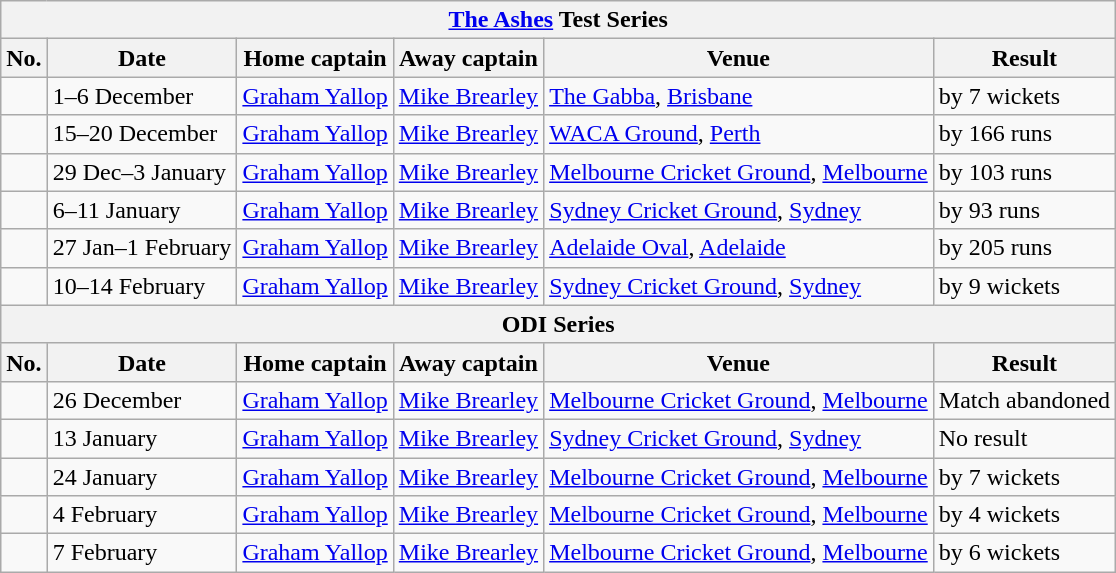<table class="wikitable">
<tr>
<th colspan="9"><a href='#'>The Ashes</a> Test Series</th>
</tr>
<tr>
<th>No.</th>
<th>Date</th>
<th>Home captain</th>
<th>Away captain</th>
<th>Venue</th>
<th>Result</th>
</tr>
<tr>
<td></td>
<td>1–6 December</td>
<td><a href='#'>Graham Yallop</a></td>
<td><a href='#'>Mike Brearley</a></td>
<td><a href='#'>The Gabba</a>, <a href='#'>Brisbane</a></td>
<td> by 7 wickets</td>
</tr>
<tr>
<td></td>
<td>15–20 December</td>
<td><a href='#'>Graham Yallop</a></td>
<td><a href='#'>Mike Brearley</a></td>
<td><a href='#'>WACA Ground</a>, <a href='#'>Perth</a></td>
<td> by 166 runs</td>
</tr>
<tr>
<td></td>
<td>29 Dec–3 January</td>
<td><a href='#'>Graham Yallop</a></td>
<td><a href='#'>Mike Brearley</a></td>
<td><a href='#'>Melbourne Cricket Ground</a>, <a href='#'>Melbourne</a></td>
<td> by 103 runs</td>
</tr>
<tr>
<td></td>
<td>6–11 January</td>
<td><a href='#'>Graham Yallop</a></td>
<td><a href='#'>Mike Brearley</a></td>
<td><a href='#'>Sydney Cricket Ground</a>, <a href='#'>Sydney</a></td>
<td> by 93 runs</td>
</tr>
<tr>
<td></td>
<td>27 Jan–1 February</td>
<td><a href='#'>Graham Yallop</a></td>
<td><a href='#'>Mike Brearley</a></td>
<td><a href='#'>Adelaide Oval</a>, <a href='#'>Adelaide</a></td>
<td> by 205 runs</td>
</tr>
<tr>
<td></td>
<td>10–14 February</td>
<td><a href='#'>Graham Yallop</a></td>
<td><a href='#'>Mike Brearley</a></td>
<td><a href='#'>Sydney Cricket Ground</a>, <a href='#'>Sydney</a></td>
<td> by 9 wickets</td>
</tr>
<tr>
<th colspan="9">ODI Series</th>
</tr>
<tr>
<th>No.</th>
<th>Date</th>
<th>Home captain</th>
<th>Away captain</th>
<th>Venue</th>
<th>Result</th>
</tr>
<tr>
<td></td>
<td>26 December</td>
<td><a href='#'>Graham Yallop</a></td>
<td><a href='#'>Mike Brearley</a></td>
<td><a href='#'>Melbourne Cricket Ground</a>, <a href='#'>Melbourne</a></td>
<td>Match abandoned</td>
</tr>
<tr>
<td></td>
<td>13 January</td>
<td><a href='#'>Graham Yallop</a></td>
<td><a href='#'>Mike Brearley</a></td>
<td><a href='#'>Sydney Cricket Ground</a>, <a href='#'>Sydney</a></td>
<td>No result</td>
</tr>
<tr>
<td></td>
<td>24 January</td>
<td><a href='#'>Graham Yallop</a></td>
<td><a href='#'>Mike Brearley</a></td>
<td><a href='#'>Melbourne Cricket Ground</a>, <a href='#'>Melbourne</a></td>
<td> by 7 wickets</td>
</tr>
<tr>
<td></td>
<td>4 February</td>
<td><a href='#'>Graham Yallop</a></td>
<td><a href='#'>Mike Brearley</a></td>
<td><a href='#'>Melbourne Cricket Ground</a>, <a href='#'>Melbourne</a></td>
<td> by 4 wickets</td>
</tr>
<tr>
<td></td>
<td>7 February</td>
<td><a href='#'>Graham Yallop</a></td>
<td><a href='#'>Mike Brearley</a></td>
<td><a href='#'>Melbourne Cricket Ground</a>, <a href='#'>Melbourne</a></td>
<td> by 6 wickets</td>
</tr>
</table>
